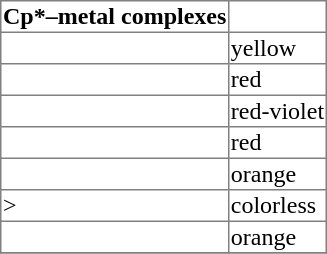<table class="toccolours floatleft" border="1" style="border-collapse: collapse;">
<tr>
<th>Cp*–metal complexes</th>
</tr>
<tr>
<td></td>
<td>yellow</td>
</tr>
<tr>
<td></td>
<td>red</td>
</tr>
<tr>
<td></td>
<td>red-violet</td>
</tr>
<tr>
<td></td>
<td>red</td>
</tr>
<tr>
<td></td>
<td>orange</td>
</tr>
<tr>
<td>></td>
<td>colorless</td>
</tr>
<tr>
<td></td>
<td>orange</td>
</tr>
<tr>
</tr>
</table>
